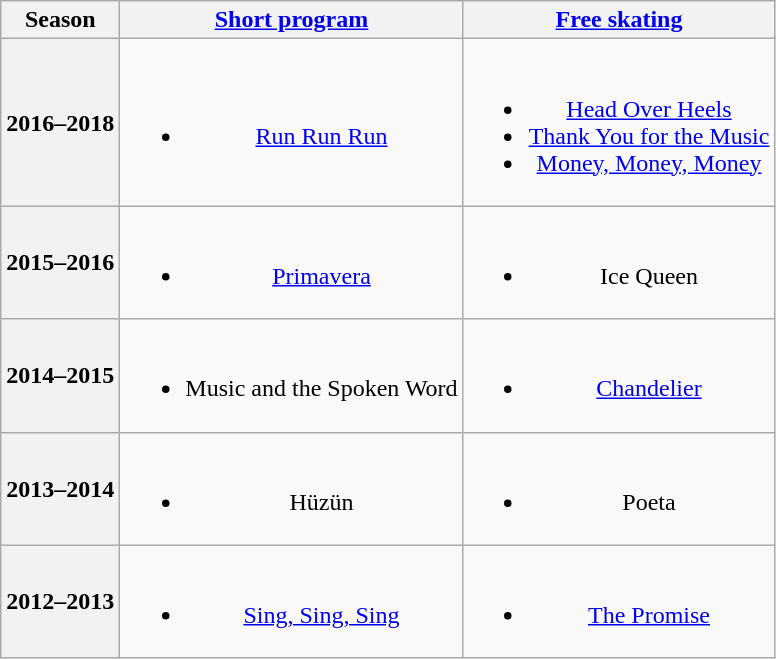<table class=wikitable style=text-align:center>
<tr>
<th>Season</th>
<th><a href='#'>Short program</a></th>
<th><a href='#'>Free skating</a></th>
</tr>
<tr>
<th>2016–2018 <br> </th>
<td><br><ul><li><a href='#'>Run Run Run</a> <br></li></ul></td>
<td><br><ul><li><a href='#'>Head Over Heels</a></li><li><a href='#'>Thank You for the Music</a></li><li><a href='#'>Money, Money, Money</a> <br></li></ul></td>
</tr>
<tr>
<th>2015–2016 <br> </th>
<td><br><ul><li><a href='#'>Primavera</a> <br></li></ul></td>
<td><br><ul><li>Ice Queen <br></li></ul></td>
</tr>
<tr>
<th>2014–2015</th>
<td><br><ul><li>Music and the Spoken Word</li></ul></td>
<td><br><ul><li><a href='#'>Chandelier</a> <br></li></ul></td>
</tr>
<tr>
<th>2013–2014</th>
<td><br><ul><li>Hüzün <br></li></ul></td>
<td><br><ul><li>Poeta <br></li></ul></td>
</tr>
<tr>
<th>2012–2013</th>
<td><br><ul><li><a href='#'>Sing, Sing, Sing</a> <br></li></ul></td>
<td><br><ul><li><a href='#'>The Promise</a> <br></li></ul></td>
</tr>
</table>
